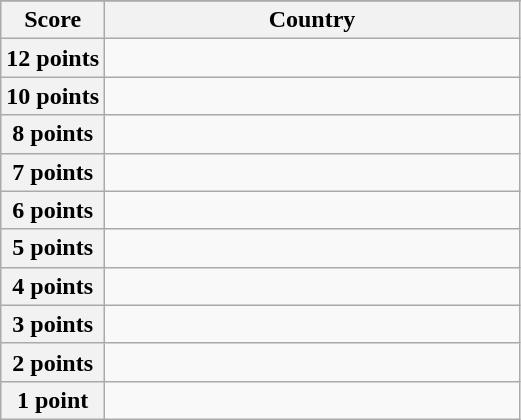<table class="wikitable">
<tr>
</tr>
<tr>
<th scope="col" width="20%">Score</th>
<th scope="col">Country</th>
</tr>
<tr>
<th scope="row">12 points</th>
<td></td>
</tr>
<tr>
<th scope="row">10 points</th>
<td></td>
</tr>
<tr>
<th scope="row">8 points</th>
<td></td>
</tr>
<tr>
<th scope="row">7 points</th>
<td></td>
</tr>
<tr>
<th scope="row">6 points</th>
<td></td>
</tr>
<tr>
<th scope="row">5 points</th>
<td></td>
</tr>
<tr>
<th scope="row">4 points</th>
<td></td>
</tr>
<tr>
<th scope="row">3 points</th>
<td></td>
</tr>
<tr>
<th scope="row">2 points</th>
<td></td>
</tr>
<tr>
<th scope="row">1 point</th>
<td></td>
</tr>
</table>
